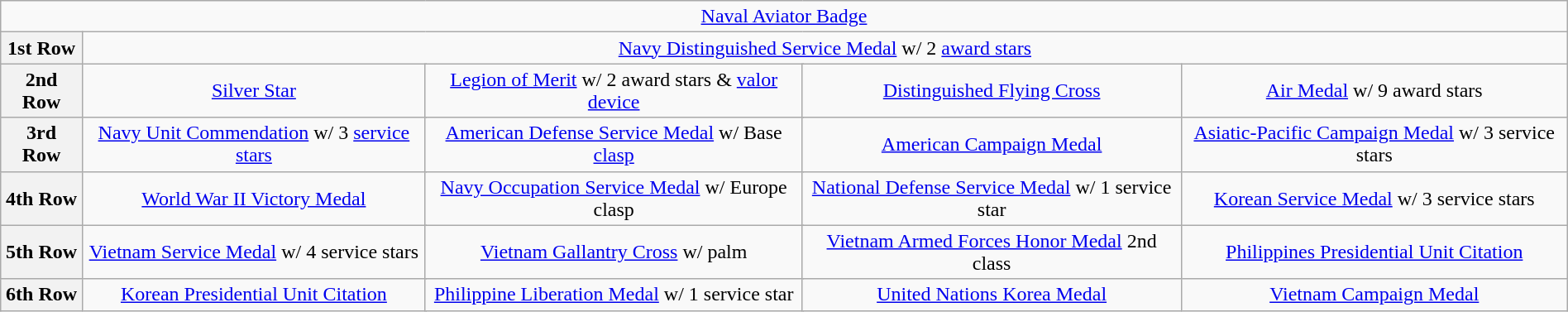<table class="wikitable" style="margin:1em auto; text-align:center;">
<tr>
<td colspan="18"><a href='#'>Naval Aviator Badge</a></td>
</tr>
<tr>
<th>1st Row</th>
<td colspan="18"><a href='#'>Navy Distinguished Service Medal</a> w/ 2 <a href='#'>award stars</a></td>
</tr>
<tr>
<th>2nd Row</th>
<td colspan="4"><a href='#'>Silver Star</a></td>
<td colspan="4"><a href='#'>Legion of Merit</a> w/ 2 award stars & <a href='#'>valor device</a></td>
<td colspan="4"><a href='#'>Distinguished Flying Cross</a></td>
<td colspan="4"><a href='#'>Air Medal</a> w/ 9 award stars</td>
</tr>
<tr>
<th>3rd Row</th>
<td colspan="4"><a href='#'>Navy Unit Commendation</a> w/ 3 <a href='#'>service stars</a></td>
<td colspan="4"><a href='#'>American Defense Service Medal</a> w/ Base <a href='#'>clasp</a></td>
<td colspan="4"><a href='#'>American Campaign Medal</a></td>
<td colspan="4"><a href='#'>Asiatic-Pacific Campaign Medal</a> w/ 3 service stars</td>
</tr>
<tr>
<th>4th Row</th>
<td colspan="4"><a href='#'>World War II Victory Medal</a></td>
<td colspan="4"><a href='#'>Navy Occupation Service Medal</a> w/ Europe clasp</td>
<td colspan="4"><a href='#'>National Defense Service Medal</a> w/ 1 service star</td>
<td colspan="4"><a href='#'>Korean Service Medal</a> w/ 3 service stars</td>
</tr>
<tr>
<th>5th Row</th>
<td colspan="4"><a href='#'>Vietnam Service Medal</a> w/ 4 service stars</td>
<td colspan="4"><a href='#'>Vietnam Gallantry Cross</a> w/ palm</td>
<td colspan="4"><a href='#'>Vietnam Armed Forces Honor Medal</a> 2nd class</td>
<td colspan="4"><a href='#'>Philippines Presidential Unit Citation</a></td>
</tr>
<tr>
<th>6th Row</th>
<td colspan="4"><a href='#'>Korean Presidential Unit Citation</a></td>
<td colspan="4"><a href='#'>Philippine Liberation Medal</a> w/ 1 service star</td>
<td colspan="4"><a href='#'>United Nations Korea Medal</a></td>
<td colspan="4"><a href='#'>Vietnam Campaign Medal</a></td>
</tr>
</table>
